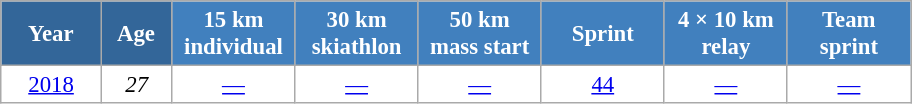<table class="wikitable" style="font-size:95%; text-align:center; border:grey solid 1px; border-collapse:collapse; background:#ffffff;">
<tr>
<th style="background-color:#369; color:white; width:60px;"> Year </th>
<th style="background-color:#369; color:white; width:40px;"> Age </th>
<th style="background-color:#4180be; color:white; width:75px;"> 15 km <br> individual </th>
<th style="background-color:#4180be; color:white; width:75px;"> 30 km <br> skiathlon </th>
<th style="background-color:#4180be; color:white; width:75px;"> 50 km <br> mass start </th>
<th style="background-color:#4180be; color:white; width:75px;"> Sprint </th>
<th style="background-color:#4180be; color:white; width:75px;"> 4 × 10 km <br> relay </th>
<th style="background-color:#4180be; color:white; width:75px;"> Team <br> sprint </th>
</tr>
<tr>
<td><a href='#'>2018</a></td>
<td><em>27</em></td>
<td><a href='#'>—</a></td>
<td><a href='#'>—</a></td>
<td><a href='#'>—</a></td>
<td><a href='#'>44</a></td>
<td><a href='#'>—</a></td>
<td><a href='#'>—</a></td>
</tr>
</table>
